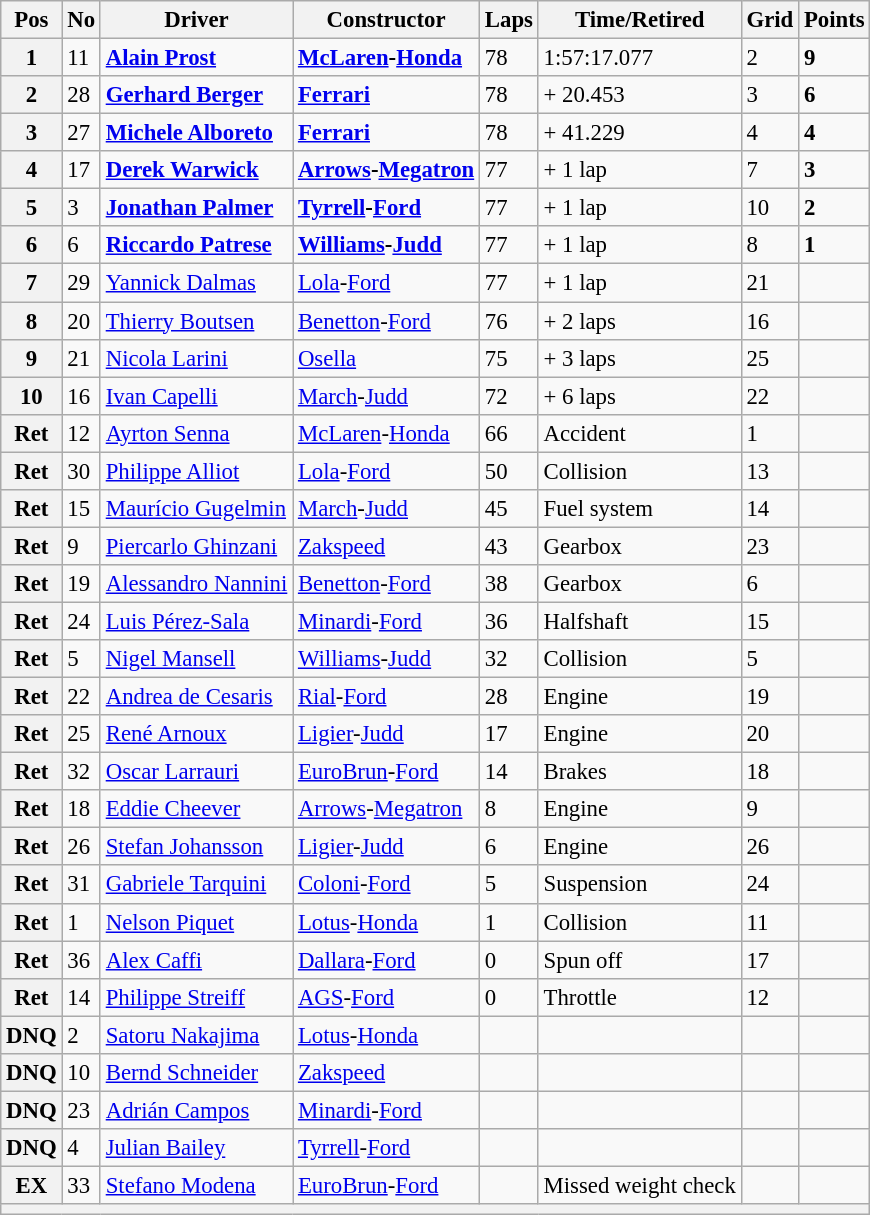<table class="wikitable" style="font-size: 95%;">
<tr>
<th>Pos</th>
<th>No</th>
<th>Driver</th>
<th>Constructor</th>
<th>Laps</th>
<th>Time/Retired</th>
<th>Grid</th>
<th>Points</th>
</tr>
<tr>
<th>1</th>
<td>11</td>
<td> <strong><a href='#'>Alain Prost</a></strong></td>
<td><strong><a href='#'>McLaren</a>-<a href='#'>Honda</a></strong></td>
<td>78</td>
<td>1:57:17.077</td>
<td>2</td>
<td><strong>9</strong></td>
</tr>
<tr>
<th>2</th>
<td>28</td>
<td> <strong><a href='#'>Gerhard Berger</a></strong></td>
<td><strong><a href='#'>Ferrari</a></strong></td>
<td>78</td>
<td>+ 20.453</td>
<td>3</td>
<td><strong>6</strong></td>
</tr>
<tr>
<th>3</th>
<td>27</td>
<td> <strong><a href='#'>Michele Alboreto</a></strong></td>
<td><strong><a href='#'>Ferrari</a></strong></td>
<td>78</td>
<td>+ 41.229</td>
<td>4</td>
<td><strong>4</strong></td>
</tr>
<tr>
<th>4</th>
<td>17</td>
<td> <strong><a href='#'>Derek Warwick</a></strong></td>
<td><strong><a href='#'>Arrows</a>-<a href='#'>Megatron</a></strong></td>
<td>77</td>
<td>+ 1 lap</td>
<td>7</td>
<td><strong>3</strong></td>
</tr>
<tr>
<th>5</th>
<td>3</td>
<td> <strong><a href='#'>Jonathan Palmer</a></strong></td>
<td><strong><a href='#'>Tyrrell</a>-<a href='#'>Ford</a></strong></td>
<td>77</td>
<td>+ 1 lap</td>
<td>10</td>
<td><strong>2</strong></td>
</tr>
<tr>
<th>6</th>
<td>6</td>
<td> <strong><a href='#'>Riccardo Patrese</a></strong></td>
<td><strong><a href='#'>Williams</a>-<a href='#'>Judd</a></strong></td>
<td>77</td>
<td>+ 1 lap</td>
<td>8</td>
<td><strong>1</strong></td>
</tr>
<tr>
<th>7</th>
<td>29</td>
<td> <a href='#'>Yannick Dalmas</a></td>
<td><a href='#'>Lola</a>-<a href='#'>Ford</a></td>
<td>77</td>
<td>+ 1 lap</td>
<td>21</td>
<td> </td>
</tr>
<tr>
<th>8</th>
<td>20</td>
<td> <a href='#'>Thierry Boutsen</a></td>
<td><a href='#'>Benetton</a>-<a href='#'>Ford</a></td>
<td>76</td>
<td>+ 2 laps</td>
<td>16</td>
<td> </td>
</tr>
<tr>
<th>9</th>
<td>21</td>
<td> <a href='#'>Nicola Larini</a></td>
<td><a href='#'>Osella</a></td>
<td>75</td>
<td>+ 3 laps</td>
<td>25</td>
<td> </td>
</tr>
<tr>
<th>10</th>
<td>16</td>
<td> <a href='#'>Ivan Capelli</a></td>
<td><a href='#'>March</a>-<a href='#'>Judd</a></td>
<td>72</td>
<td>+ 6 laps</td>
<td>22</td>
<td> </td>
</tr>
<tr>
<th>Ret</th>
<td>12</td>
<td> <a href='#'>Ayrton Senna</a></td>
<td><a href='#'>McLaren</a>-<a href='#'>Honda</a></td>
<td>66</td>
<td>Accident</td>
<td>1</td>
<td> </td>
</tr>
<tr>
<th>Ret</th>
<td>30</td>
<td> <a href='#'>Philippe Alliot</a></td>
<td><a href='#'>Lola</a>-<a href='#'>Ford</a></td>
<td>50</td>
<td>Collision</td>
<td>13</td>
<td> </td>
</tr>
<tr>
<th>Ret</th>
<td>15</td>
<td> <a href='#'>Maurício Gugelmin</a></td>
<td><a href='#'>March</a>-<a href='#'>Judd</a></td>
<td>45</td>
<td>Fuel system</td>
<td>14</td>
<td> </td>
</tr>
<tr>
<th>Ret</th>
<td>9</td>
<td> <a href='#'>Piercarlo Ghinzani</a></td>
<td><a href='#'>Zakspeed</a></td>
<td>43</td>
<td>Gearbox</td>
<td>23</td>
<td> </td>
</tr>
<tr>
<th>Ret</th>
<td>19</td>
<td> <a href='#'>Alessandro Nannini</a></td>
<td><a href='#'>Benetton</a>-<a href='#'>Ford</a></td>
<td>38</td>
<td>Gearbox</td>
<td>6</td>
<td> </td>
</tr>
<tr>
<th>Ret</th>
<td>24</td>
<td> <a href='#'>Luis Pérez-Sala</a></td>
<td><a href='#'>Minardi</a>-<a href='#'>Ford</a></td>
<td>36</td>
<td>Halfshaft</td>
<td>15</td>
<td> </td>
</tr>
<tr>
<th>Ret</th>
<td>5</td>
<td> <a href='#'>Nigel Mansell</a></td>
<td><a href='#'>Williams</a>-<a href='#'>Judd</a></td>
<td>32</td>
<td>Collision</td>
<td>5</td>
<td> </td>
</tr>
<tr>
<th>Ret</th>
<td>22</td>
<td> <a href='#'>Andrea de Cesaris</a></td>
<td><a href='#'>Rial</a>-<a href='#'>Ford</a></td>
<td>28</td>
<td>Engine</td>
<td>19</td>
<td> </td>
</tr>
<tr>
<th>Ret</th>
<td>25</td>
<td> <a href='#'>René Arnoux</a></td>
<td><a href='#'>Ligier</a>-<a href='#'>Judd</a></td>
<td>17</td>
<td>Engine</td>
<td>20</td>
<td> </td>
</tr>
<tr>
<th>Ret</th>
<td>32</td>
<td> <a href='#'>Oscar Larrauri</a></td>
<td><a href='#'>EuroBrun</a>-<a href='#'>Ford</a></td>
<td>14</td>
<td>Brakes</td>
<td>18</td>
<td> </td>
</tr>
<tr>
<th>Ret</th>
<td>18</td>
<td> <a href='#'>Eddie Cheever</a></td>
<td><a href='#'>Arrows</a>-<a href='#'>Megatron</a></td>
<td>8</td>
<td>Engine</td>
<td>9</td>
<td> </td>
</tr>
<tr>
<th>Ret</th>
<td>26</td>
<td> <a href='#'>Stefan Johansson</a></td>
<td><a href='#'>Ligier</a>-<a href='#'>Judd</a></td>
<td>6</td>
<td>Engine</td>
<td>26</td>
<td> </td>
</tr>
<tr>
<th>Ret</th>
<td>31</td>
<td> <a href='#'>Gabriele Tarquini</a></td>
<td><a href='#'>Coloni</a>-<a href='#'>Ford</a></td>
<td>5</td>
<td>Suspension</td>
<td>24</td>
<td> </td>
</tr>
<tr>
<th>Ret</th>
<td>1</td>
<td> <a href='#'>Nelson Piquet</a></td>
<td><a href='#'>Lotus</a>-<a href='#'>Honda</a></td>
<td>1</td>
<td>Collision</td>
<td>11</td>
<td> </td>
</tr>
<tr>
<th>Ret</th>
<td>36</td>
<td> <a href='#'>Alex Caffi</a></td>
<td><a href='#'>Dallara</a>-<a href='#'>Ford</a></td>
<td>0</td>
<td>Spun off</td>
<td>17</td>
<td> </td>
</tr>
<tr>
<th>Ret</th>
<td>14</td>
<td> <a href='#'>Philippe Streiff</a></td>
<td><a href='#'>AGS</a>-<a href='#'>Ford</a></td>
<td>0</td>
<td>Throttle</td>
<td>12</td>
<td> </td>
</tr>
<tr>
<th>DNQ</th>
<td>2</td>
<td> <a href='#'>Satoru Nakajima</a></td>
<td><a href='#'>Lotus</a>-<a href='#'>Honda</a></td>
<td> </td>
<td></td>
<td></td>
<td> </td>
</tr>
<tr>
<th>DNQ</th>
<td>10</td>
<td> <a href='#'>Bernd Schneider</a></td>
<td><a href='#'>Zakspeed</a></td>
<td> </td>
<td></td>
<td></td>
<td> </td>
</tr>
<tr>
<th>DNQ</th>
<td>23</td>
<td> <a href='#'>Adrián Campos</a></td>
<td><a href='#'>Minardi</a>-<a href='#'>Ford</a></td>
<td> </td>
<td></td>
<td></td>
<td> </td>
</tr>
<tr>
<th>DNQ</th>
<td>4</td>
<td> <a href='#'>Julian Bailey</a></td>
<td><a href='#'>Tyrrell</a>-<a href='#'>Ford</a></td>
<td></td>
<td></td>
<td></td>
<td></td>
</tr>
<tr>
<th>EX</th>
<td>33</td>
<td> <a href='#'>Stefano Modena</a></td>
<td><a href='#'>EuroBrun</a>-<a href='#'>Ford</a></td>
<td> </td>
<td>Missed weight check</td>
<td></td>
<td> </td>
</tr>
<tr>
<th colspan="8"></th>
</tr>
</table>
